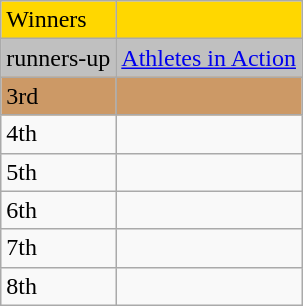<table class="wikitable">
<tr bgcolor=gold>
<td>Winners</td>
<td></td>
</tr>
<tr bgcolor=silver>
<td>runners-up</td>
<td> <a href='#'>Athletes in Action</a></td>
</tr>
<tr bgcolor="#cc9966">
<td>3rd</td>
<td></td>
</tr>
<tr>
<td>4th</td>
<td></td>
</tr>
<tr>
<td>5th</td>
<td></td>
</tr>
<tr>
<td>6th</td>
<td></td>
</tr>
<tr>
<td>7th</td>
<td></td>
</tr>
<tr>
<td>8th</td>
<td></td>
</tr>
</table>
